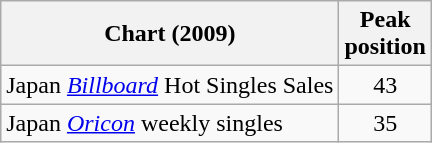<table class="wikitable sortable">
<tr>
<th>Chart (2009)</th>
<th>Peak<br>position</th>
</tr>
<tr>
<td>Japan <em><a href='#'>Billboard</a></em> Hot Singles Sales</td>
<td align="center">43</td>
</tr>
<tr>
<td>Japan <em><a href='#'>Oricon</a></em> weekly singles</td>
<td align="center">35</td>
</tr>
</table>
